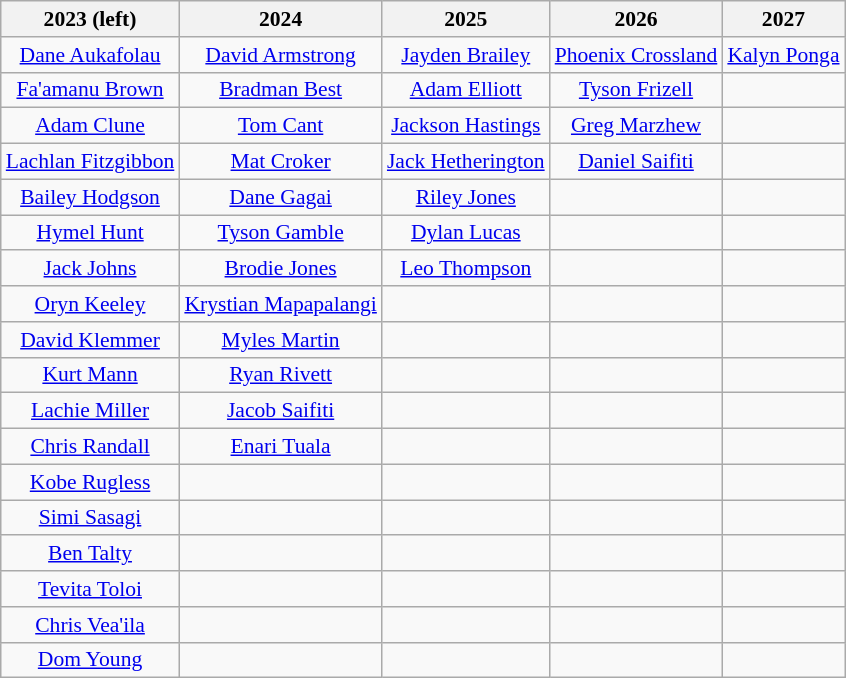<table class="wikitable" style="text-align: center; font-size:90%">
<tr>
<th>2023 (left)</th>
<th>2024</th>
<th>2025</th>
<th>2026</th>
<th>2027</th>
</tr>
<tr>
<td><a href='#'>Dane Aukafolau</a></td>
<td><a href='#'>David Armstrong</a></td>
<td><a href='#'>Jayden Brailey</a></td>
<td><a href='#'>Phoenix Crossland</a></td>
<td><a href='#'>Kalyn Ponga</a></td>
</tr>
<tr>
<td><a href='#'>Fa'amanu Brown</a></td>
<td><a href='#'>Bradman Best</a></td>
<td><a href='#'>Adam Elliott</a></td>
<td><a href='#'>Tyson Frizell</a></td>
<td></td>
</tr>
<tr>
<td><a href='#'>Adam Clune</a></td>
<td><a href='#'>Tom Cant</a></td>
<td><a href='#'>Jackson Hastings</a></td>
<td><a href='#'>Greg Marzhew</a></td>
<td></td>
</tr>
<tr>
<td><a href='#'>Lachlan Fitzgibbon</a></td>
<td><a href='#'>Mat Croker</a></td>
<td><a href='#'>Jack Hetherington</a></td>
<td><a href='#'>Daniel Saifiti</a></td>
<td></td>
</tr>
<tr>
<td><a href='#'>Bailey Hodgson</a></td>
<td><a href='#'>Dane Gagai</a></td>
<td><a href='#'>Riley Jones</a></td>
<td></td>
</tr>
<tr>
<td><a href='#'>Hymel Hunt</a></td>
<td><a href='#'>Tyson Gamble</a></td>
<td><a href='#'>Dylan Lucas</a></td>
<td></td>
<td></td>
</tr>
<tr>
<td><a href='#'>Jack Johns</a></td>
<td><a href='#'>Brodie Jones</a></td>
<td><a href='#'>Leo Thompson</a></td>
<td></td>
<td></td>
</tr>
<tr>
<td><a href='#'>Oryn Keeley</a></td>
<td><a href='#'>Krystian Mapapalangi</a></td>
<td></td>
<td></td>
<td></td>
</tr>
<tr>
<td><a href='#'>David Klemmer</a></td>
<td><a href='#'>Myles Martin</a></td>
<td></td>
<td></td>
<td></td>
</tr>
<tr>
<td><a href='#'>Kurt Mann</a></td>
<td><a href='#'>Ryan Rivett</a></td>
<td></td>
<td></td>
<td></td>
</tr>
<tr>
<td><a href='#'>Lachie Miller</a></td>
<td><a href='#'>Jacob Saifiti</a></td>
<td></td>
<td></td>
<td></td>
</tr>
<tr>
<td><a href='#'>Chris Randall</a></td>
<td><a href='#'>Enari Tuala</a></td>
<td></td>
<td></td>
</tr>
<tr>
<td><a href='#'>Kobe Rugless</a></td>
<td></td>
<td></td>
<td></td>
<td></td>
</tr>
<tr>
<td><a href='#'>Simi Sasagi</a></td>
<td></td>
<td></td>
<td></td>
</tr>
<tr>
<td><a href='#'>Ben Talty</a></td>
<td></td>
<td></td>
<td></td>
<td></td>
</tr>
<tr>
<td><a href='#'>Tevita Toloi</a></td>
<td></td>
<td></td>
<td></td>
<td></td>
</tr>
<tr>
<td><a href='#'>Chris Vea'ila</a></td>
<td></td>
<td></td>
<td></td>
<td></td>
</tr>
<tr>
<td><a href='#'>Dom Young</a></td>
<td></td>
<td></td>
<td></td>
</tr>
</table>
